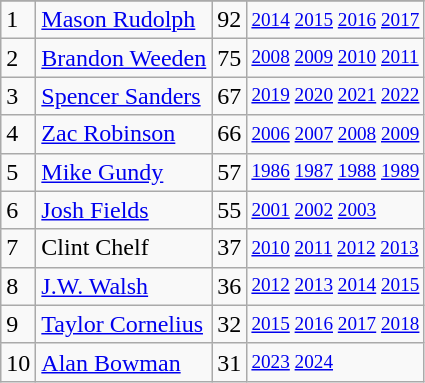<table class="wikitable">
<tr>
</tr>
<tr>
<td>1</td>
<td><a href='#'>Mason Rudolph</a></td>
<td>92</td>
<td style="font-size:80%;"><a href='#'>2014</a> <a href='#'>2015</a> <a href='#'>2016</a> <a href='#'>2017</a></td>
</tr>
<tr>
<td>2</td>
<td><a href='#'>Brandon Weeden</a></td>
<td>75</td>
<td style="font-size:80%;"><a href='#'>2008</a> <a href='#'>2009</a> <a href='#'>2010</a> <a href='#'>2011</a></td>
</tr>
<tr>
<td>3</td>
<td><a href='#'>Spencer Sanders</a></td>
<td>67</td>
<td style="font-size:80%;"><a href='#'>2019</a> <a href='#'>2020</a> <a href='#'>2021</a> <a href='#'>2022</a></td>
</tr>
<tr>
<td>4</td>
<td><a href='#'>Zac Robinson</a></td>
<td>66</td>
<td style="font-size:80%;"><a href='#'>2006</a> <a href='#'>2007</a> <a href='#'>2008</a> <a href='#'>2009</a></td>
</tr>
<tr>
<td>5</td>
<td><a href='#'>Mike Gundy</a></td>
<td>57</td>
<td style="font-size:80%;"><a href='#'>1986</a> <a href='#'>1987</a> <a href='#'>1988</a> <a href='#'>1989</a></td>
</tr>
<tr>
<td>6</td>
<td><a href='#'>Josh Fields</a></td>
<td>55</td>
<td style="font-size:80%;"><a href='#'>2001</a> <a href='#'>2002</a> <a href='#'>2003</a></td>
</tr>
<tr>
<td>7</td>
<td>Clint Chelf</td>
<td>37</td>
<td style="font-size:80%;"><a href='#'>2010</a> <a href='#'>2011</a> <a href='#'>2012</a> <a href='#'>2013</a></td>
</tr>
<tr>
<td>8</td>
<td><a href='#'>J.W. Walsh</a></td>
<td>36</td>
<td style="font-size:80%;"><a href='#'>2012</a> <a href='#'>2013</a> <a href='#'>2014</a> <a href='#'>2015</a></td>
</tr>
<tr>
<td>9</td>
<td><a href='#'>Taylor Cornelius</a></td>
<td>32</td>
<td style="font-size:80%;"><a href='#'>2015</a> <a href='#'>2016</a> <a href='#'>2017</a> <a href='#'>2018</a></td>
</tr>
<tr>
<td>10</td>
<td><a href='#'>Alan Bowman</a></td>
<td>31</td>
<td style="font-size:80%;"><a href='#'>2023</a> <a href='#'>2024</a></td>
</tr>
</table>
